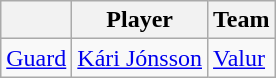<table class="wikitable">
<tr>
<th align="center"></th>
<th align="center">Player</th>
<th align="center">Team</th>
</tr>
<tr>
<td align=center><a href='#'>Guard</a></td>
<td> <a href='#'>Kári Jónsson</a></td>
<td><a href='#'>Valur</a></td>
</tr>
</table>
